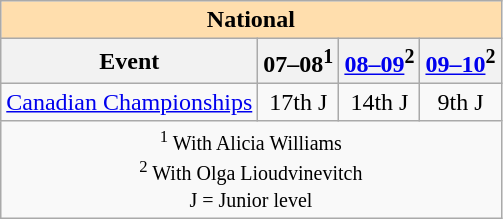<table class="wikitable" style="text-align:center">
<tr>
<th style="background-color: #ffdead; " colspan=4 align=center>National</th>
</tr>
<tr>
<th>Event</th>
<th>07–08<sup>1</sup></th>
<th><a href='#'>08–09</a><sup>2</sup></th>
<th><a href='#'>09–10</a><sup>2</sup></th>
</tr>
<tr>
<td align=left><a href='#'>Canadian Championships</a></td>
<td>17th J</td>
<td>14th J</td>
<td>9th J</td>
</tr>
<tr>
<td colspan=4 align=center><small> <sup>1</sup> With Alicia Williams <br> <sup>2</sup> With Olga Lioudvinevitch <br>J = Junior level </small></td>
</tr>
</table>
